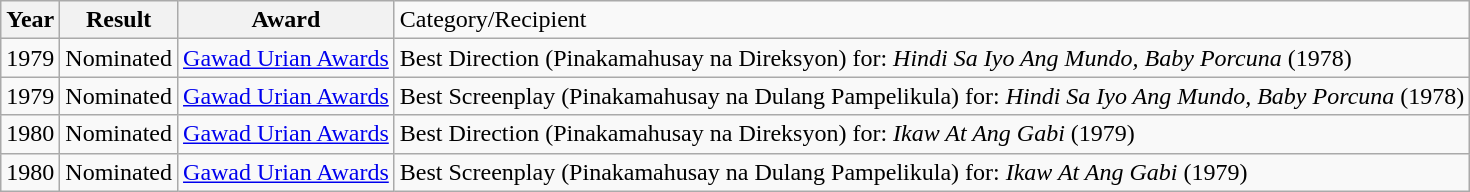<table class="wikitable">
<tr>
<th>Year</th>
<th>Result</th>
<th>Award</th>
<td>Category/Recipient</td>
</tr>
<tr>
<td>1979</td>
<td>Nominated</td>
<td><a href='#'>Gawad Urian Awards</a></td>
<td>Best Direction (Pinakamahusay na Direksyon) for: <em>Hindi Sa Iyo Ang Mundo, Baby Porcuna</em> (1978)</td>
</tr>
<tr>
<td>1979</td>
<td>Nominated</td>
<td><a href='#'>Gawad Urian Awards</a></td>
<td>Best Screenplay (Pinakamahusay na Dulang Pampelikula) for: <em>Hindi Sa Iyo Ang Mundo, Baby Porcuna</em> (1978)</td>
</tr>
<tr>
<td>1980</td>
<td>Nominated</td>
<td><a href='#'>Gawad Urian Awards</a></td>
<td>Best Direction (Pinakamahusay na Direksyon) for: <em>Ikaw At Ang Gabi</em> (1979)</td>
</tr>
<tr>
<td>1980</td>
<td>Nominated</td>
<td><a href='#'>Gawad Urian Awards</a></td>
<td>Best Screenplay (Pinakamahusay na Dulang Pampelikula) for: <em>Ikaw At Ang Gabi</em> (1979)</td>
</tr>
</table>
